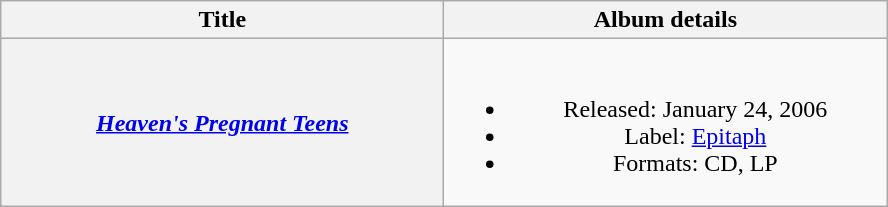<table class="wikitable plainrowheaders" style="text-align:center;">
<tr>
<th scope="col" style="width:18em;">Title</th>
<th scope="col" style="width:18em;">Album details</th>
</tr>
<tr>
<th scope="row"><em><a href='#'>Heaven's Pregnant Teens</a></em></th>
<td><br><ul><li>Released: January 24, 2006</li><li>Label: <a href='#'>Epitaph</a></li><li>Formats: CD, LP</li></ul></td>
</tr>
</table>
